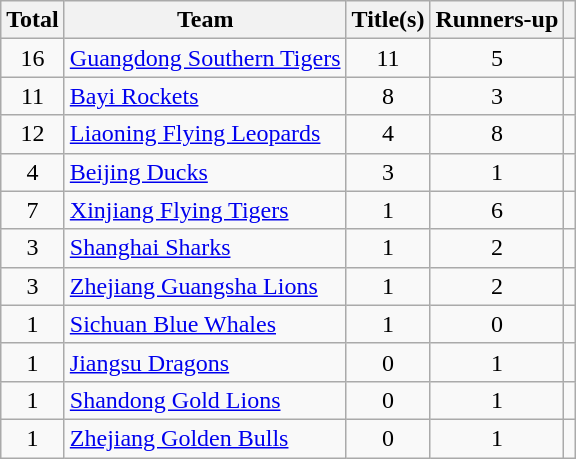<table class="wikitable">
<tr>
<th>Total</th>
<th>Team</th>
<th>Title(s)</th>
<th>Runners-up</th>
<th></th>
</tr>
<tr>
<td align="center">16</td>
<td><a href='#'>Guangdong Southern Tigers</a></td>
<td align="center">11</td>
<td align="center">5</td>
<td align="center"></td>
</tr>
<tr>
<td align="center">11</td>
<td><a href='#'>Bayi Rockets</a></td>
<td align="center">8</td>
<td align="center">3</td>
<td align="center"></td>
</tr>
<tr>
<td align="center">12</td>
<td><a href='#'>Liaoning Flying Leopards</a></td>
<td align="center">4</td>
<td align="center">8</td>
<td align="center"></td>
</tr>
<tr>
<td align="center">4</td>
<td><a href='#'>Beijing Ducks</a></td>
<td align="center">3</td>
<td align="center">1</td>
<td align="center"></td>
</tr>
<tr>
<td align="center">7</td>
<td><a href='#'>Xinjiang Flying Tigers</a></td>
<td align="center">1</td>
<td align="center">6</td>
<td align="center"></td>
</tr>
<tr>
<td align="center">3</td>
<td><a href='#'>Shanghai Sharks</a></td>
<td align="center">1</td>
<td align="center">2</td>
<td align="center"></td>
</tr>
<tr>
<td align="center">3</td>
<td><a href='#'>Zhejiang Guangsha Lions</a></td>
<td align="center">1</td>
<td align="center">2</td>
<td align="center"></td>
</tr>
<tr>
<td align="center">1</td>
<td><a href='#'>Sichuan Blue Whales</a></td>
<td align="center">1</td>
<td align="center">0</td>
<td align="center"></td>
</tr>
<tr>
<td align="center">1</td>
<td><a href='#'>Jiangsu Dragons</a></td>
<td align="center">0</td>
<td align="center">1</td>
<td align="center"></td>
</tr>
<tr>
<td align="center">1</td>
<td><a href='#'>Shandong Gold Lions</a></td>
<td align="center">0</td>
<td align="center">1</td>
<td align="center"></td>
</tr>
<tr>
<td align="center">1</td>
<td><a href='#'>Zhejiang Golden Bulls</a></td>
<td align="center">0</td>
<td align="center">1</td>
<td align="center"></td>
</tr>
</table>
